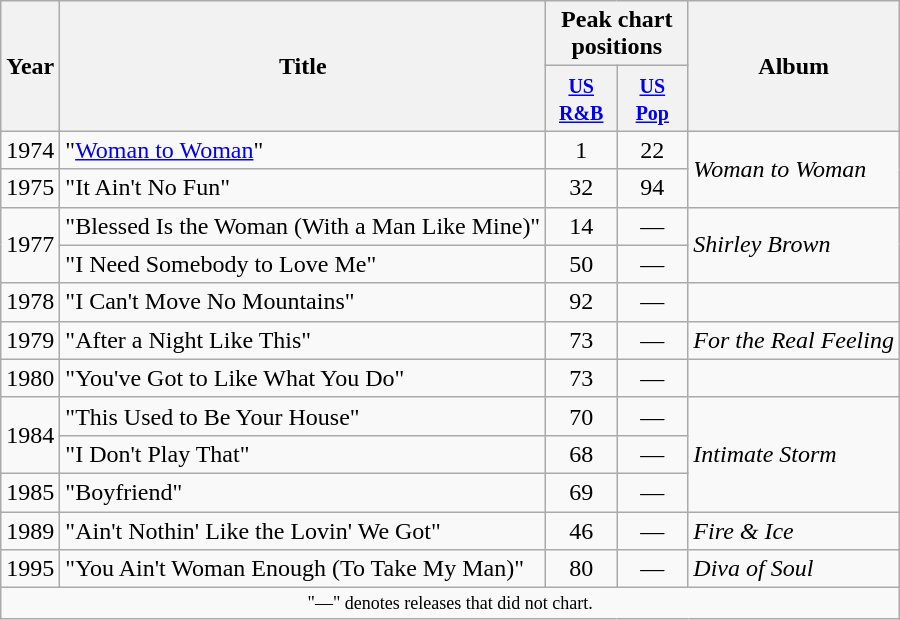<table class="wikitable">
<tr>
<th scope="col" rowspan="2">Year</th>
<th scope="col" rowspan="2">Title</th>
<th scope="col" colspan="2">Peak chart positions</th>
<th scope="col" rowspan="2">Album</th>
</tr>
<tr>
<th style="width:40px;"><small><a href='#'>US R&B</a></small><br></th>
<th style="width:40px;"><small><a href='#'>US Pop</a></small><br></th>
</tr>
<tr>
<td>1974</td>
<td>"<a href='#'>Woman to Woman</a>"</td>
<td align=center>1</td>
<td align=center>22</td>
<td rowspan="2"><em>Woman to Woman</em></td>
</tr>
<tr>
<td>1975</td>
<td>"It Ain't No Fun"</td>
<td align=center>32</td>
<td align=center>94</td>
</tr>
<tr>
<td rowspan="2">1977</td>
<td>"Blessed Is the Woman (With a Man Like Mine)"</td>
<td align=center>14</td>
<td align=center>—</td>
<td rowspan="2"><em>Shirley Brown</em></td>
</tr>
<tr>
<td>"I Need Somebody to Love Me"</td>
<td align=center>50</td>
<td align=center>—</td>
</tr>
<tr>
<td>1978</td>
<td>"I Can't Move No Mountains"</td>
<td align=center>92</td>
<td align=center>—</td>
<td></td>
</tr>
<tr>
<td>1979</td>
<td>"After a Night Like This"</td>
<td align=center>73</td>
<td align=center>—</td>
<td><em>For the Real Feeling</em></td>
</tr>
<tr>
<td>1980</td>
<td>"You've Got to Like What You Do"</td>
<td align=center>73</td>
<td align=center>—</td>
<td></td>
</tr>
<tr>
<td rowspan="2">1984</td>
<td>"This Used to Be Your House"</td>
<td align=center>70</td>
<td align=center>—</td>
<td rowspan="3"><em>Intimate Storm</em></td>
</tr>
<tr>
<td>"I Don't Play That"</td>
<td align=center>68</td>
<td align=center>—</td>
</tr>
<tr>
<td>1985</td>
<td>"Boyfriend"</td>
<td align=center>69</td>
<td align=center>—</td>
</tr>
<tr>
<td>1989</td>
<td>"Ain't Nothin' Like the Lovin' We Got"</td>
<td align=center>46</td>
<td align=center>—</td>
<td><em>Fire & Ice</em></td>
</tr>
<tr>
<td>1995</td>
<td>"You Ain't Woman Enough (To Take My Man)"</td>
<td align=center>80</td>
<td align=center>—</td>
<td><em>Diva of Soul</em></td>
</tr>
<tr>
<td colspan="7" style="text-align:center; font-size:9pt;">"—" denotes releases that did not chart.</td>
</tr>
</table>
